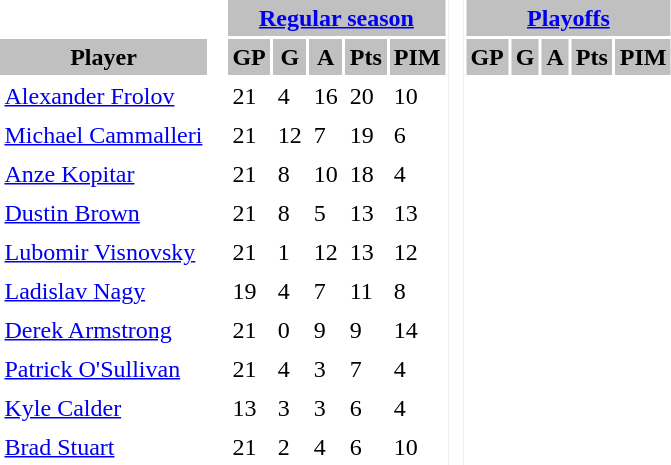<table BORDER="0" CELLPADDING="3" CELLSPACING="2" ID="Table1">
<tr ALIGN="center" bgcolor="#c0c0c0">
<th ALIGN="center" colspan="1" bgcolor="#ffffff"> </th>
<th ALIGN="center" rowspan="99" bgcolor="#ffffff"> </th>
<th ALIGN="center" colspan="5"><a href='#'>Regular season</a></th>
<th ALIGN="center" rowspan="99" bgcolor="#ffffff"> </th>
<th ALIGN="center" colspan="5"><a href='#'>Playoffs</a></th>
</tr>
<tr ALIGN="center" bgcolor="#c0c0c0">
<th ALIGN="center">Player</th>
<th ALIGN="center">GP</th>
<th ALIGN="center">G</th>
<th ALIGN="center">A</th>
<th ALIGN="center">Pts</th>
<th ALIGN="center">PIM</th>
<th ALIGN="center">GP</th>
<th ALIGN="center">G</th>
<th ALIGN="center">A</th>
<th ALIGN="center">Pts</th>
<th ALIGN="center">PIM</th>
</tr>
<tr>
<td><a href='#'>Alexander Frolov</a></td>
<td>21</td>
<td>4</td>
<td>16</td>
<td>20</td>
<td>10</td>
</tr>
<tr>
<td><a href='#'>Michael Cammalleri</a></td>
<td>21</td>
<td>12</td>
<td>7</td>
<td>19</td>
<td>6</td>
</tr>
<tr>
<td><a href='#'>Anze Kopitar</a></td>
<td>21</td>
<td>8</td>
<td>10</td>
<td>18</td>
<td>4</td>
</tr>
<tr>
<td><a href='#'>Dustin Brown</a></td>
<td>21</td>
<td>8</td>
<td>5</td>
<td>13</td>
<td>13</td>
</tr>
<tr>
<td><a href='#'>Lubomir Visnovsky</a></td>
<td>21</td>
<td>1</td>
<td>12</td>
<td>13</td>
<td>12</td>
</tr>
<tr>
<td><a href='#'>Ladislav Nagy</a></td>
<td>19</td>
<td>4</td>
<td>7</td>
<td>11</td>
<td>8</td>
</tr>
<tr>
<td><a href='#'>Derek Armstrong</a></td>
<td>21</td>
<td>0</td>
<td>9</td>
<td>9</td>
<td>14</td>
</tr>
<tr>
<td><a href='#'>Patrick O'Sullivan</a></td>
<td>21</td>
<td>4</td>
<td>3</td>
<td>7</td>
<td>4</td>
</tr>
<tr>
<td><a href='#'>Kyle Calder</a></td>
<td>13</td>
<td>3</td>
<td>3</td>
<td>6</td>
<td>4</td>
</tr>
<tr>
<td><a href='#'>Brad Stuart</a></td>
<td>21</td>
<td>2</td>
<td>4</td>
<td>6</td>
<td>10</td>
</tr>
</table>
